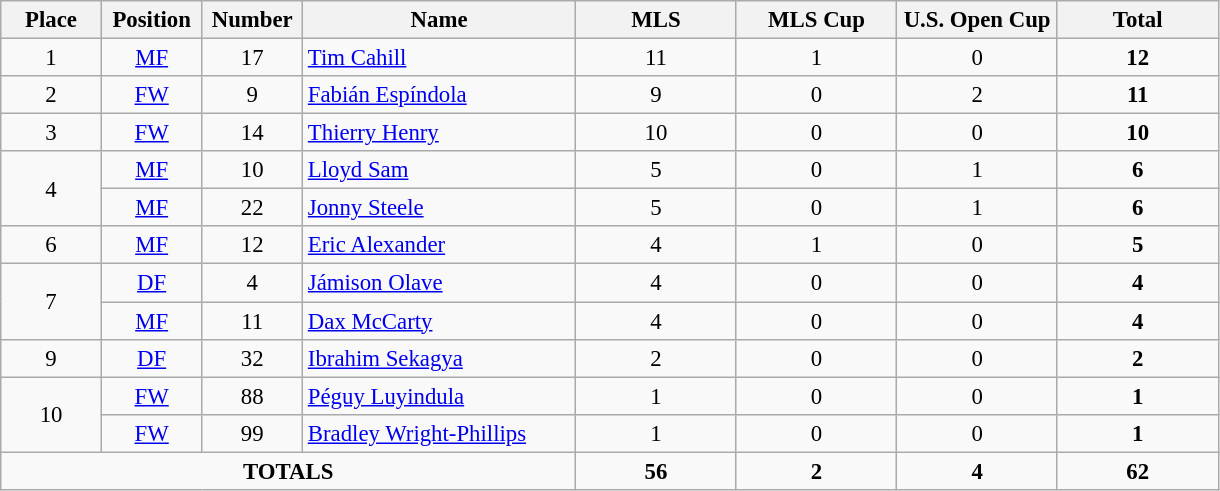<table class="wikitable" style="font-size: 95%; text-align: center">
<tr>
<th width=60>Place</th>
<th width=60>Position</th>
<th width=60>Number</th>
<th width=175>Name</th>
<th width=100>MLS</th>
<th width=100>MLS Cup</th>
<th width=100>U.S. Open Cup</th>
<th width=100><strong>Total</strong></th>
</tr>
<tr>
<td rowspan=1>1</td>
<td><a href='#'>MF</a></td>
<td>17</td>
<td align=left> <a href='#'>Tim Cahill</a></td>
<td>11</td>
<td>1</td>
<td>0</td>
<td><strong>12</strong></td>
</tr>
<tr>
<td rowspan=1>2</td>
<td><a href='#'>FW</a></td>
<td>9</td>
<td align=left> <a href='#'>Fabián Espíndola</a></td>
<td>9</td>
<td>0</td>
<td>2</td>
<td><strong>11</strong></td>
</tr>
<tr>
<td rowspan=1>3</td>
<td><a href='#'>FW</a></td>
<td>14</td>
<td align=left> <a href='#'>Thierry Henry</a></td>
<td>10</td>
<td>0</td>
<td>0</td>
<td><strong>10</strong></td>
</tr>
<tr>
<td rowspan=2>4</td>
<td><a href='#'>MF</a></td>
<td>10</td>
<td align=left> <a href='#'>Lloyd Sam</a></td>
<td>5</td>
<td>0</td>
<td>1</td>
<td><strong>6</strong></td>
</tr>
<tr>
<td><a href='#'>MF</a></td>
<td>22</td>
<td align=left> <a href='#'>Jonny Steele</a></td>
<td>5</td>
<td>0</td>
<td>1</td>
<td><strong>6</strong></td>
</tr>
<tr>
<td rowspan=1>6</td>
<td><a href='#'>MF</a></td>
<td>12</td>
<td align=left> <a href='#'>Eric Alexander</a></td>
<td>4</td>
<td>1</td>
<td>0</td>
<td><strong>5</strong></td>
</tr>
<tr>
<td rowspan=2>7</td>
<td><a href='#'>DF</a></td>
<td>4</td>
<td align=left> <a href='#'>Jámison Olave</a></td>
<td>4</td>
<td>0</td>
<td>0</td>
<td><strong>4</strong></td>
</tr>
<tr>
<td><a href='#'>MF</a></td>
<td>11</td>
<td align=left> <a href='#'>Dax McCarty</a></td>
<td>4</td>
<td>0</td>
<td>0</td>
<td><strong>4</strong></td>
</tr>
<tr>
<td rowspan=1>9</td>
<td><a href='#'>DF</a></td>
<td>32</td>
<td align=left> <a href='#'>Ibrahim Sekagya</a></td>
<td>2</td>
<td>0</td>
<td>0</td>
<td><strong>2</strong></td>
</tr>
<tr>
<td rowspan=2>10</td>
<td><a href='#'>FW</a></td>
<td>88</td>
<td align=left> <a href='#'>Péguy Luyindula</a></td>
<td>1</td>
<td>0</td>
<td>0</td>
<td><strong>1</strong></td>
</tr>
<tr>
<td><a href='#'>FW</a></td>
<td>99</td>
<td align=left> <a href='#'>Bradley Wright-Phillips</a></td>
<td>1</td>
<td>0</td>
<td>0</td>
<td><strong>1</strong></td>
</tr>
<tr>
<td colspan=4><strong>TOTALS</strong></td>
<td><strong>56</strong></td>
<td><strong>2</strong></td>
<td><strong>4</strong></td>
<td><strong>62</strong></td>
</tr>
</table>
